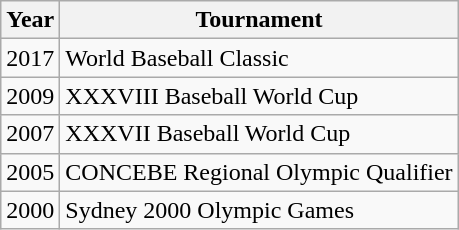<table class="wikitable">
<tr>
<th>Year</th>
<th>Tournament</th>
</tr>
<tr>
<td>2017</td>
<td>World Baseball Classic</td>
</tr>
<tr>
<td>2009</td>
<td>XXXVIII Baseball World Cup</td>
</tr>
<tr>
<td>2007</td>
<td>XXXVII Baseball World Cup</td>
</tr>
<tr>
<td>2005</td>
<td>CONCEBE Regional Olympic Qualifier</td>
</tr>
<tr>
<td>2000</td>
<td>Sydney 2000 Olympic Games</td>
</tr>
</table>
